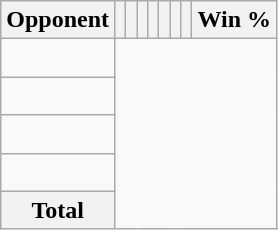<table class="wikitable sortable collapsible collapsed" style="text-align: center;">
<tr>
<th>Opponent</th>
<th></th>
<th></th>
<th></th>
<th></th>
<th></th>
<th></th>
<th></th>
<th>Win %</th>
</tr>
<tr>
<td align="left"><br></td>
</tr>
<tr>
<td align="left"><br></td>
</tr>
<tr>
<td align="left"><br></td>
</tr>
<tr>
<td align="left"><br></td>
</tr>
<tr class="sortbottom">
<th>Total<br></th>
</tr>
</table>
